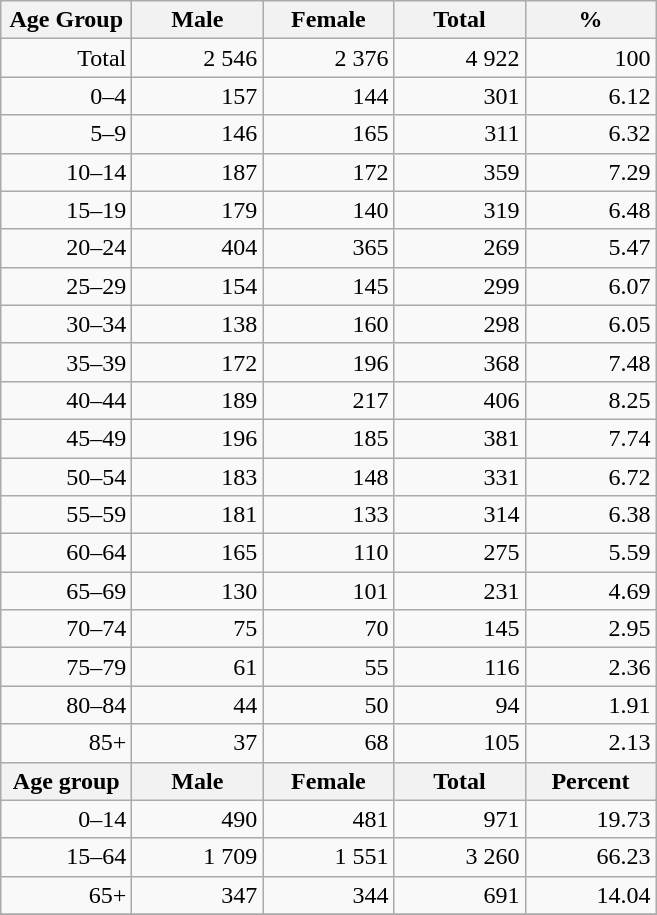<table class="wikitable">
<tr>
<th width="80pt">Age Group</th>
<th width="80pt">Male</th>
<th width="80pt">Female</th>
<th width="80pt">Total</th>
<th width="80pt">%</th>
</tr>
<tr>
<td align="right">Total</td>
<td align="right">2 546</td>
<td align="right">2 376</td>
<td align="right">4 922</td>
<td align="right">100</td>
</tr>
<tr>
<td align="right">0–4</td>
<td align="right">157</td>
<td align="right">144</td>
<td align="right">301</td>
<td align="right">6.12</td>
</tr>
<tr>
<td align="right">5–9</td>
<td align="right">146</td>
<td align="right">165</td>
<td align="right">311</td>
<td align="right">6.32</td>
</tr>
<tr>
<td align="right">10–14</td>
<td align="right">187</td>
<td align="right">172</td>
<td align="right">359</td>
<td align="right">7.29</td>
</tr>
<tr>
<td align="right">15–19</td>
<td align="right">179</td>
<td align="right">140</td>
<td align="right">319</td>
<td align="right">6.48</td>
</tr>
<tr>
<td align="right">20–24</td>
<td align="right">404</td>
<td align="right">365</td>
<td align="right">269</td>
<td align="right">5.47</td>
</tr>
<tr>
<td align="right">25–29</td>
<td align="right">154</td>
<td align="right">145</td>
<td align="right">299</td>
<td align="right">6.07</td>
</tr>
<tr>
<td align="right">30–34</td>
<td align="right">138</td>
<td align="right">160</td>
<td align="right">298</td>
<td align="right">6.05</td>
</tr>
<tr>
<td align="right">35–39</td>
<td align="right">172</td>
<td align="right">196</td>
<td align="right">368</td>
<td align="right">7.48</td>
</tr>
<tr>
<td align="right">40–44</td>
<td align="right">189</td>
<td align="right">217</td>
<td align="right">406</td>
<td align="right">8.25</td>
</tr>
<tr>
<td align="right">45–49</td>
<td align="right">196</td>
<td align="right">185</td>
<td align="right">381</td>
<td align="right">7.74</td>
</tr>
<tr>
<td align="right">50–54</td>
<td align="right">183</td>
<td align="right">148</td>
<td align="right">331</td>
<td align="right">6.72</td>
</tr>
<tr>
<td align="right">55–59</td>
<td align="right">181</td>
<td align="right">133</td>
<td align="right">314</td>
<td align="right">6.38</td>
</tr>
<tr>
<td align="right">60–64</td>
<td align="right">165</td>
<td align="right">110</td>
<td align="right">275</td>
<td align="right">5.59</td>
</tr>
<tr>
<td align="right">65–69</td>
<td align="right">130</td>
<td align="right">101</td>
<td align="right">231</td>
<td align="right">4.69</td>
</tr>
<tr>
<td align="right">70–74</td>
<td align="right">75</td>
<td align="right">70</td>
<td align="right">145</td>
<td align="right">2.95</td>
</tr>
<tr>
<td align="right">75–79</td>
<td align="right">61</td>
<td align="right">55</td>
<td align="right">116</td>
<td align="right">2.36</td>
</tr>
<tr>
<td align="right">80–84</td>
<td align="right">44</td>
<td align="right">50</td>
<td align="right">94</td>
<td align="right">1.91</td>
</tr>
<tr>
<td align="right">85+</td>
<td align="right">37</td>
<td align="right">68</td>
<td align="right">105</td>
<td align="right">2.13</td>
</tr>
<tr>
<th width="50">Age group</th>
<th width="80pt">Male</th>
<th width="80">Female</th>
<th width="80">Total</th>
<th width="50">Percent</th>
</tr>
<tr>
<td align="right">0–14</td>
<td align="right">490</td>
<td align="right">481</td>
<td align="right">971</td>
<td align="right">19.73</td>
</tr>
<tr>
<td align="right">15–64</td>
<td align="right">1 709</td>
<td align="right">1 551</td>
<td align="right">3 260</td>
<td align="right">66.23</td>
</tr>
<tr>
<td align="right">65+</td>
<td align="right">347</td>
<td align="right">344</td>
<td align="right">691</td>
<td align="right">14.04</td>
</tr>
<tr>
</tr>
</table>
